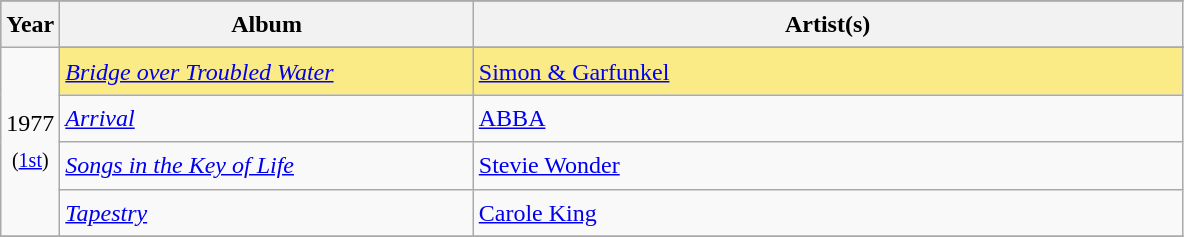<table class="wikitable" style="font-size:1.00em; line-height:1.5em;">
<tr bgcolor="#bebebe">
</tr>
<tr bgcolor="#bebebe">
<th width="5%">Year</th>
<th width="35%">Album</th>
<th width="60%">Artist(s)</th>
</tr>
<tr>
<td rowspan="5" style="text-align:center;">1977 <br><small>(<a href='#'>1st</a>)</small></td>
</tr>
<tr style="background:#FAEB86;">
<td><em><a href='#'>Bridge over Troubled Water</a></em></td>
<td><a href='#'>Simon & Garfunkel</a></td>
</tr>
<tr>
<td><em><a href='#'>Arrival</a></em></td>
<td><a href='#'>ABBA</a></td>
</tr>
<tr>
<td><em><a href='#'>Songs in the Key of Life</a></em></td>
<td><a href='#'>Stevie Wonder</a></td>
</tr>
<tr>
<td><em><a href='#'>Tapestry</a></em></td>
<td><a href='#'>Carole King</a></td>
</tr>
<tr>
</tr>
</table>
